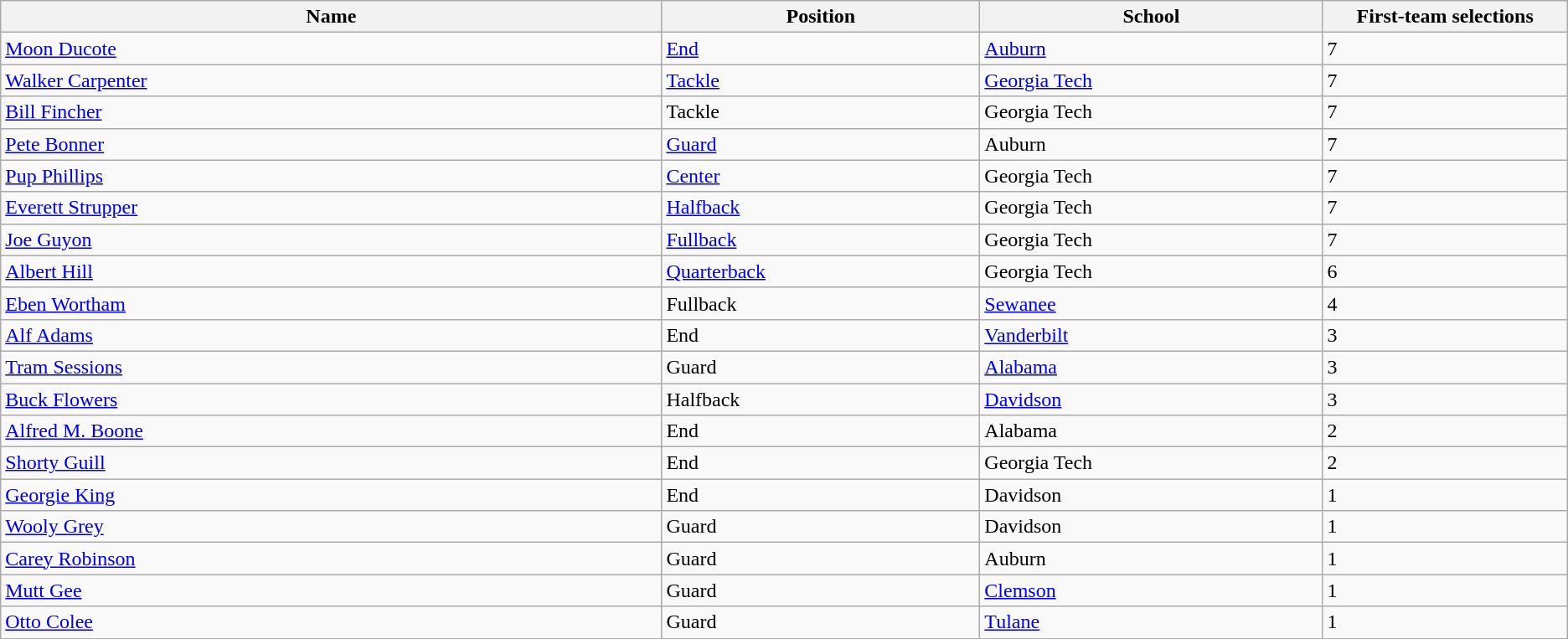<table class="wikitable sortable">
<tr>
<th bgcolor="#DDDDFF" width="27%">Name</th>
<th bgcolor="#DDDDFF" width="13%">Position</th>
<th bgcolor="#DDDDFF" width="14%">School</th>
<th bgcolor="#DDDDFF" width="10%">First-team selections</th>
</tr>
<tr align="left">
<td><a href='#'>Moon Ducote</a></td>
<td><a href='#'>End</a></td>
<td><a href='#'>Auburn</a></td>
<td>7</td>
</tr>
<tr align="left">
<td><a href='#'>Walker Carpenter</a></td>
<td><a href='#'>Tackle</a></td>
<td><a href='#'>Georgia Tech</a></td>
<td>7</td>
</tr>
<tr align="left">
<td><a href='#'>Bill Fincher</a></td>
<td>Tackle</td>
<td>Georgia Tech</td>
<td>7</td>
</tr>
<tr align="left">
<td><a href='#'>Pete Bonner</a></td>
<td><a href='#'>Guard</a></td>
<td>Auburn</td>
<td>7</td>
</tr>
<tr align="left">
<td><a href='#'>Pup Phillips</a></td>
<td><a href='#'>Center</a></td>
<td>Georgia Tech</td>
<td>7</td>
</tr>
<tr align="left">
<td><a href='#'>Everett Strupper</a></td>
<td><a href='#'>Halfback</a></td>
<td>Georgia Tech</td>
<td>7</td>
</tr>
<tr align="left">
<td><a href='#'>Joe Guyon</a></td>
<td><a href='#'>Fullback</a></td>
<td>Georgia Tech</td>
<td>7</td>
</tr>
<tr align="left">
<td><a href='#'>Albert Hill</a></td>
<td><a href='#'>Quarterback</a></td>
<td>Georgia Tech</td>
<td>6</td>
</tr>
<tr align="left">
<td><a href='#'>Eben Wortham</a></td>
<td>Fullback</td>
<td><a href='#'>Sewanee</a></td>
<td>4</td>
</tr>
<tr align="left">
<td><a href='#'>Alf Adams</a></td>
<td>End</td>
<td><a href='#'>Vanderbilt</a></td>
<td>3</td>
</tr>
<tr align="left">
<td><a href='#'>Tram Sessions</a></td>
<td>Guard</td>
<td><a href='#'>Alabama</a></td>
<td>3</td>
</tr>
<tr align="left">
<td><a href='#'>Buck Flowers</a></td>
<td>Halfback</td>
<td><a href='#'>Davidson</a></td>
<td>3</td>
</tr>
<tr align="left">
<td><a href='#'>Alfred M. Boone</a></td>
<td>End</td>
<td>Alabama</td>
<td>2</td>
</tr>
<tr align="left">
<td><a href='#'>Shorty Guill</a></td>
<td>End</td>
<td>Georgia Tech</td>
<td>2</td>
</tr>
<tr align="left">
<td><a href='#'>Georgie King</a></td>
<td>End</td>
<td>Davidson</td>
<td>1</td>
</tr>
<tr align="left">
<td><a href='#'>Wooly Grey</a></td>
<td>Guard</td>
<td>Davidson</td>
<td>1</td>
</tr>
<tr align="left">
<td><a href='#'>Carey Robinson</a></td>
<td>Guard</td>
<td>Auburn</td>
<td>1</td>
</tr>
<tr align="left">
<td><a href='#'>Mutt Gee</a></td>
<td>Guard</td>
<td><a href='#'>Clemson</a></td>
<td>1</td>
</tr>
<tr align="left">
<td><a href='#'>Otto Colee</a></td>
<td>Guard</td>
<td><a href='#'>Tulane</a></td>
<td>1</td>
</tr>
<tr align="left">
</tr>
</table>
